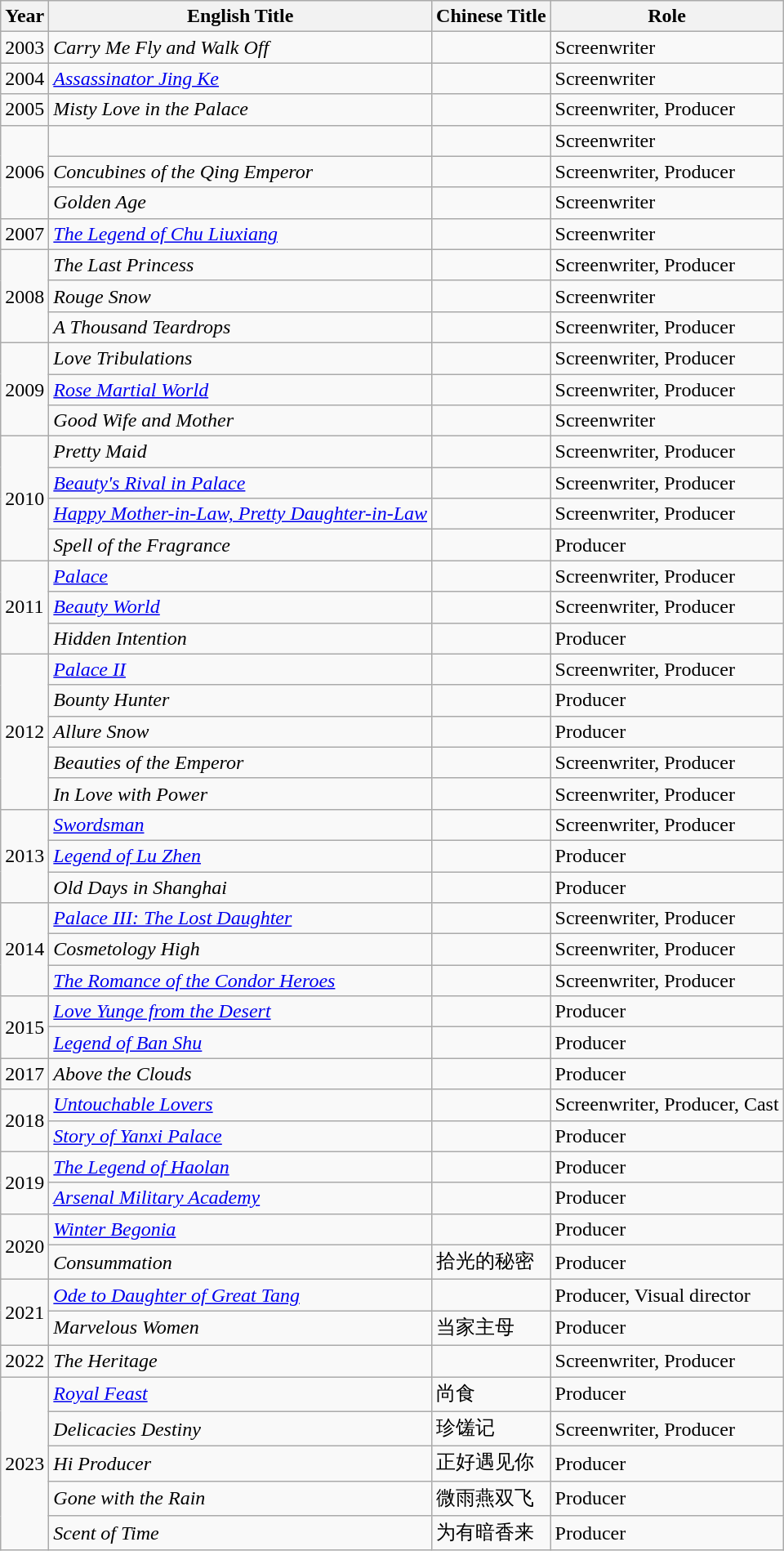<table class="wikitable">
<tr>
<th>Year</th>
<th>English Title</th>
<th>Chinese Title</th>
<th>Role</th>
</tr>
<tr>
<td>2003</td>
<td><em>Carry Me Fly and Walk Off</em></td>
<td></td>
<td>Screenwriter</td>
</tr>
<tr>
<td>2004</td>
<td><em><a href='#'>Assassinator Jing Ke</a></em></td>
<td></td>
<td>Screenwriter</td>
</tr>
<tr>
<td>2005</td>
<td><em>Misty Love in the Palace</em></td>
<td></td>
<td>Screenwriter, Producer</td>
</tr>
<tr>
<td rowspan="3">2006</td>
<td></td>
<td></td>
<td>Screenwriter</td>
</tr>
<tr>
<td><em>Concubines of the Qing Emperor</em></td>
<td></td>
<td>Screenwriter, Producer</td>
</tr>
<tr>
<td><em>Golden Age</em></td>
<td></td>
<td>Screenwriter</td>
</tr>
<tr>
<td>2007</td>
<td><em><a href='#'>The Legend of Chu Liuxiang</a></em></td>
<td></td>
<td>Screenwriter</td>
</tr>
<tr>
<td rowspan="3">2008</td>
<td><em>The Last Princess</em></td>
<td></td>
<td>Screenwriter, Producer</td>
</tr>
<tr>
<td><em>Rouge Snow</em></td>
<td></td>
<td>Screenwriter</td>
</tr>
<tr>
<td><em>A Thousand Teardrops</em></td>
<td></td>
<td>Screenwriter, Producer</td>
</tr>
<tr>
<td rowspan="3">2009</td>
<td><em>Love Tribulations</em></td>
<td></td>
<td>Screenwriter, Producer</td>
</tr>
<tr>
<td><em><a href='#'>Rose Martial World</a></em></td>
<td></td>
<td>Screenwriter, Producer</td>
</tr>
<tr>
<td><em>Good Wife and Mother</em></td>
<td></td>
<td>Screenwriter</td>
</tr>
<tr>
<td rowspan="4">2010</td>
<td><em>Pretty Maid</em></td>
<td></td>
<td>Screenwriter, Producer</td>
</tr>
<tr>
<td><em><a href='#'>Beauty's Rival in Palace</a></em></td>
<td></td>
<td>Screenwriter, Producer</td>
</tr>
<tr>
<td><em><a href='#'>Happy Mother-in-Law, Pretty Daughter-in-Law</a></em></td>
<td></td>
<td>Screenwriter, Producer</td>
</tr>
<tr>
<td><em>Spell of the Fragrance</em></td>
<td></td>
<td>Producer</td>
</tr>
<tr>
<td rowspan=3>2011</td>
<td><em><a href='#'>Palace</a></em></td>
<td></td>
<td>Screenwriter, Producer</td>
</tr>
<tr>
<td><em><a href='#'>Beauty World</a></em></td>
<td></td>
<td>Screenwriter, Producer</td>
</tr>
<tr>
<td><em>Hidden Intention</em></td>
<td></td>
<td>Producer</td>
</tr>
<tr>
<td rowspan="5">2012</td>
<td><em><a href='#'>Palace II</a></em></td>
<td></td>
<td>Screenwriter, Producer</td>
</tr>
<tr>
<td><em>Bounty Hunter</em></td>
<td></td>
<td>Producer</td>
</tr>
<tr>
<td><em>Allure Snow</em></td>
<td></td>
<td>Producer</td>
</tr>
<tr>
<td><em>Beauties of the Emperor</em></td>
<td></td>
<td>Screenwriter, Producer</td>
</tr>
<tr>
<td><em>In Love with Power</em></td>
<td></td>
<td>Screenwriter, Producer</td>
</tr>
<tr>
<td rowspan="3">2013</td>
<td><em><a href='#'>Swordsman</a></em></td>
<td></td>
<td>Screenwriter, Producer</td>
</tr>
<tr>
<td><em><a href='#'>Legend of Lu Zhen</a></em></td>
<td></td>
<td>Producer</td>
</tr>
<tr>
<td><em>Old Days in Shanghai</em></td>
<td></td>
<td>Producer</td>
</tr>
<tr>
<td rowspan="3">2014</td>
<td><em><a href='#'>Palace III: The Lost Daughter</a></em></td>
<td></td>
<td>Screenwriter, Producer</td>
</tr>
<tr>
<td><em>Cosmetology High</em></td>
<td></td>
<td>Screenwriter, Producer</td>
</tr>
<tr>
<td><em><a href='#'>The Romance of the Condor Heroes</a></em></td>
<td></td>
<td>Screenwriter, Producer</td>
</tr>
<tr>
<td rowspan="2">2015</td>
<td><em><a href='#'>Love Yunge from the Desert</a></em></td>
<td></td>
<td>Producer</td>
</tr>
<tr>
<td><em><a href='#'>Legend of Ban Shu</a> </em></td>
<td></td>
<td>Producer</td>
</tr>
<tr>
<td>2017</td>
<td><em>Above the Clouds</em></td>
<td></td>
<td>Producer</td>
</tr>
<tr>
<td rowspan=2>2018</td>
<td><em><a href='#'>Untouchable Lovers</a></em></td>
<td></td>
<td>Screenwriter, Producer, Cast</td>
</tr>
<tr>
<td><em><a href='#'>Story of Yanxi Palace</a></em></td>
<td></td>
<td>Producer</td>
</tr>
<tr>
<td rowspan=2>2019</td>
<td><em><a href='#'>The Legend of Haolan</a></em></td>
<td></td>
<td>Producer</td>
</tr>
<tr>
<td><em><a href='#'>Arsenal Military Academy</a></em></td>
<td></td>
<td>Producer</td>
</tr>
<tr>
<td rowspan=2>2020</td>
<td><em><a href='#'>Winter Begonia</a></em></td>
<td></td>
<td>Producer</td>
</tr>
<tr>
<td><em>Consummation</em></td>
<td>拾光的秘密</td>
<td>Producer</td>
</tr>
<tr>
<td rowspan="2">2021</td>
<td><em><a href='#'>Ode to Daughter of Great Tang</a></em></td>
<td></td>
<td>Producer, Visual director</td>
</tr>
<tr>
<td><em>Marvelous Women</em></td>
<td>当家主母</td>
<td>Producer</td>
</tr>
<tr>
<td>2022</td>
<td><em>The Heritage</em></td>
<td></td>
<td>Screenwriter, Producer</td>
</tr>
<tr>
<td rowspan="5">2023</td>
<td><em><a href='#'>Royal Feast</a></em></td>
<td>尚食</td>
<td>Producer</td>
</tr>
<tr>
<td><em>Delicacies Destiny</em></td>
<td>珍馐记</td>
<td>Screenwriter, Producer</td>
</tr>
<tr>
<td><em>Hi Producer</em></td>
<td>正好遇见你</td>
<td>Producer</td>
</tr>
<tr>
<td><em>Gone with the Rain</em></td>
<td>微雨燕双飞</td>
<td>Producer</td>
</tr>
<tr>
<td><em>Scent of Time</em></td>
<td>为有暗香来</td>
<td>Producer</td>
</tr>
</table>
